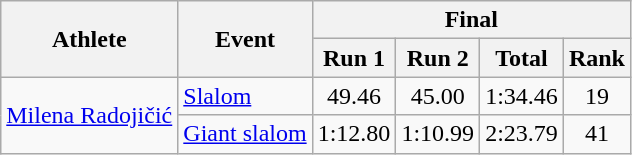<table class="wikitable">
<tr>
<th rowspan="2">Athlete</th>
<th rowspan="2">Event</th>
<th colspan="4">Final</th>
</tr>
<tr>
<th>Run 1</th>
<th>Run 2</th>
<th>Total</th>
<th>Rank</th>
</tr>
<tr>
<td rowspan=2><a href='#'>Milena Radojičić</a></td>
<td><a href='#'>Slalom</a></td>
<td align="center">49.46</td>
<td align="center">45.00</td>
<td align="center">1:34.46</td>
<td align="center">19</td>
</tr>
<tr>
<td><a href='#'>Giant slalom</a></td>
<td align="center">1:12.80</td>
<td align="center">1:10.99</td>
<td align="center">2:23.79</td>
<td align="center">41</td>
</tr>
</table>
